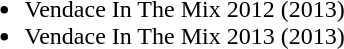<table>
<tr>
<td valign="top"><br><ul><li>Vendace In The Mix 2012 (2013)</li><li>Vendace In The Mix 2013 (2013)</li></ul></td>
</tr>
</table>
